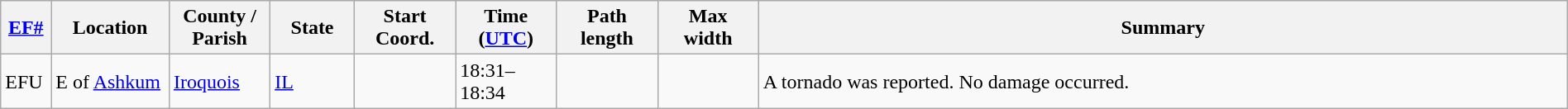<table class="wikitable sortable" style="width:100%;">
<tr>
<th scope="col" style="width:3%; text-align:center;"><a href='#'>EF#</a></th>
<th scope="col" style="width:7%; text-align:center;" class="unsortable">Location</th>
<th scope="col" style="width:6%; text-align:center;" class="unsortable">County / Parish</th>
<th scope="col" style="width:5%; text-align:center;">State</th>
<th scope="col" style="width:6%; text-align:center;">Start Coord.</th>
<th scope="col" style="width:6%; text-align:center;">Time (<a href='#'>UTC</a>)</th>
<th scope="col" style="width:6%; text-align:center;">Path length</th>
<th scope="col" style="width:6%; text-align:center;">Max width</th>
<th scope="col" class="unsortable" style="width:48%; text-align:center;">Summary</th>
</tr>
<tr>
<td bgcolor=>EFU</td>
<td>E of <a href='#'>Ashkum</a></td>
<td><a href='#'>Iroquois</a></td>
<td><a href='#'>IL</a></td>
<td></td>
<td>18:31–18:34</td>
<td></td>
<td></td>
<td>A tornado was reported. No damage occurred.</td>
</tr>
</table>
